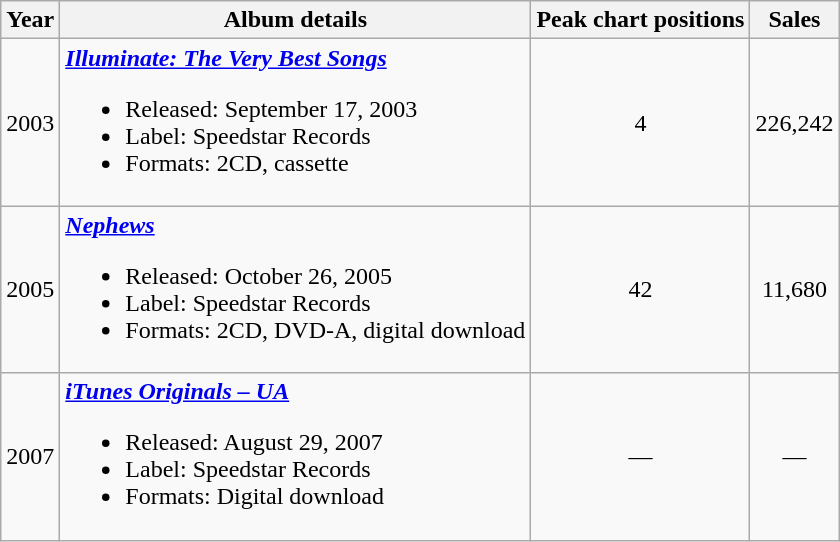<table class="wikitable">
<tr>
<th>Year</th>
<th>Album details</th>
<th>Peak chart positions</th>
<th>Sales</th>
</tr>
<tr>
<td align="center">2003</td>
<td><strong><em><a href='#'>Illuminate: The Very Best Songs</a></em></strong><br><ul><li>Released: September 17, 2003</li><li>Label: Speedstar Records</li><li>Formats: 2CD, cassette</li></ul></td>
<td align="center">4</td>
<td align="center">226,242</td>
</tr>
<tr>
<td align="center">2005</td>
<td><strong><em><a href='#'>Nephews</a></em></strong><br><ul><li>Released: October 26, 2005</li><li>Label: Speedstar Records</li><li>Formats: 2CD, DVD-A, digital download</li></ul></td>
<td align="center">42</td>
<td align="center">11,680</td>
</tr>
<tr>
<td align="center">2007</td>
<td><strong><em><a href='#'>iTunes Originals – UA</a></em></strong><br><ul><li>Released: August 29, 2007</li><li>Label: Speedstar Records</li><li>Formats: Digital download</li></ul></td>
<td align="center">—</td>
<td align="center">—</td>
</tr>
</table>
